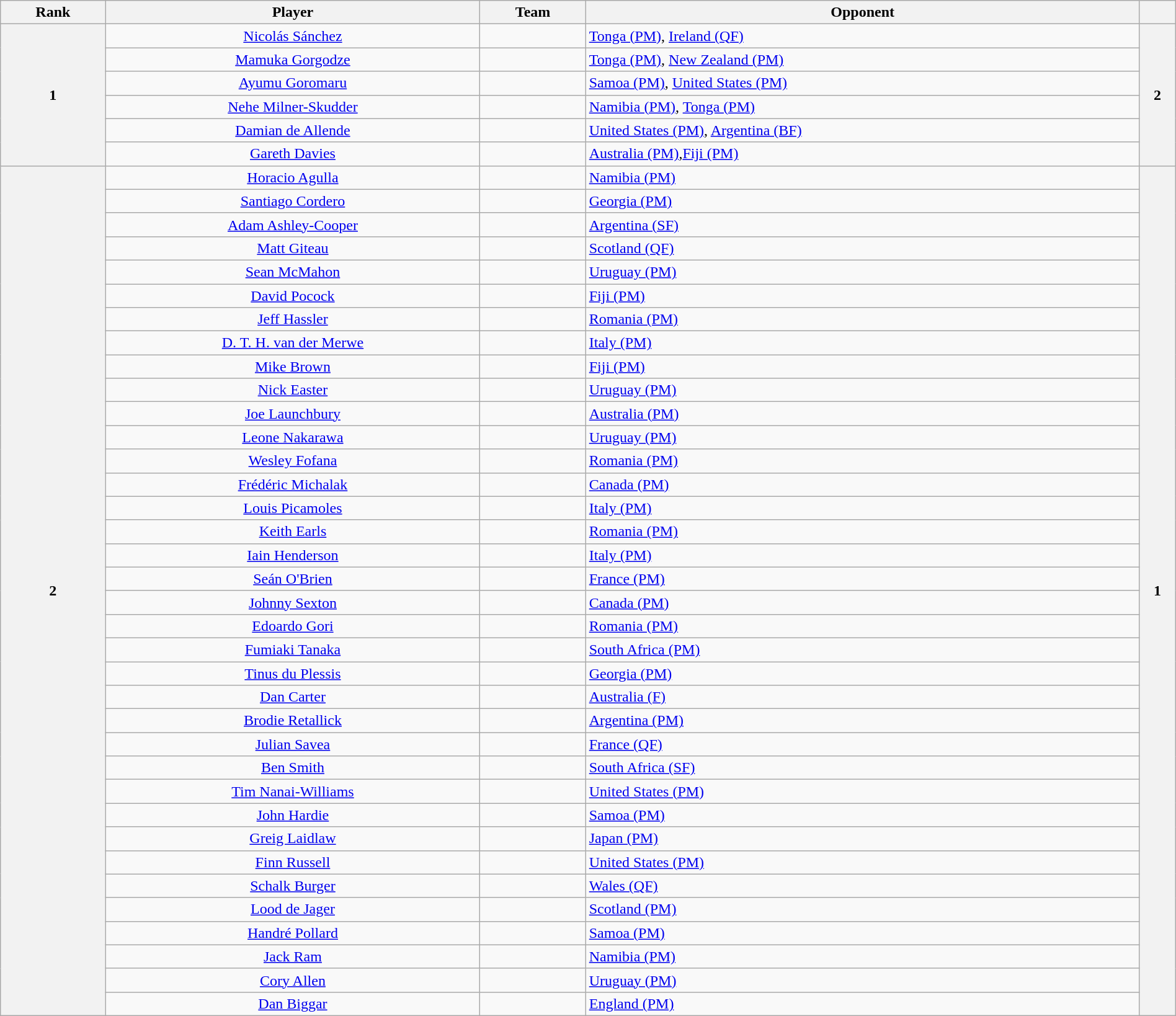<table class="wikitable" style="text-align:center;width:100%">
<tr>
<th>Rank</th>
<th>Player</th>
<th>Team</th>
<th class="unsortable">Opponent</th>
<th></th>
</tr>
<tr>
<th rowspan=6>1</th>
<td><a href='#'>Nicolás Sánchez</a></td>
<td align=left></td>
<td align=left><a href='#'>Tonga (PM)</a>, <a href='#'>Ireland (QF)</a></td>
<th rowspan=6>2</th>
</tr>
<tr>
<td><a href='#'>Mamuka Gorgodze</a></td>
<td align=left></td>
<td align=left><a href='#'>Tonga (PM)</a>, <a href='#'>New Zealand (PM)</a></td>
</tr>
<tr>
<td><a href='#'>Ayumu Goromaru</a></td>
<td align=left></td>
<td align=left><a href='#'>Samoa (PM)</a>, <a href='#'>United States (PM)</a></td>
</tr>
<tr>
<td><a href='#'>Nehe Milner-Skudder</a></td>
<td align=left></td>
<td align=left><a href='#'>Namibia (PM)</a>, <a href='#'>Tonga (PM)</a></td>
</tr>
<tr>
<td><a href='#'>Damian de Allende</a></td>
<td align=left></td>
<td align=left><a href='#'>United States (PM)</a>, <a href='#'>Argentina (BF)</a></td>
</tr>
<tr>
<td><a href='#'>Gareth Davies</a></td>
<td align=left></td>
<td align=left><a href='#'>Australia (PM)</a>,<a href='#'>Fiji (PM)</a></td>
</tr>
<tr>
<th rowspan=36>2</th>
<td><a href='#'>Horacio Agulla</a></td>
<td align=left></td>
<td align=left><a href='#'>Namibia (PM)</a></td>
<th rowspan=36>1</th>
</tr>
<tr>
<td><a href='#'>Santiago Cordero</a></td>
<td align=left></td>
<td align=left><a href='#'>Georgia (PM)</a></td>
</tr>
<tr>
<td><a href='#'>Adam Ashley-Cooper</a></td>
<td align=left></td>
<td align=left><a href='#'>Argentina (SF)</a></td>
</tr>
<tr>
<td><a href='#'>Matt Giteau</a></td>
<td align=left></td>
<td align=left><a href='#'>Scotland (QF)</a></td>
</tr>
<tr>
<td><a href='#'>Sean McMahon</a></td>
<td align=left></td>
<td align=left><a href='#'>Uruguay (PM)</a></td>
</tr>
<tr>
<td><a href='#'>David Pocock</a></td>
<td align=left></td>
<td align=left><a href='#'>Fiji (PM)</a></td>
</tr>
<tr>
<td><a href='#'>Jeff Hassler</a></td>
<td align=left></td>
<td align=left><a href='#'>Romania (PM)</a></td>
</tr>
<tr>
<td><a href='#'>D. T. H. van der Merwe</a></td>
<td align=left></td>
<td align=left><a href='#'>Italy (PM)</a></td>
</tr>
<tr>
<td><a href='#'>Mike Brown</a></td>
<td align=left></td>
<td align=left><a href='#'>Fiji (PM)</a></td>
</tr>
<tr>
<td><a href='#'>Nick Easter</a></td>
<td align=left></td>
<td align=left><a href='#'>Uruguay (PM)</a></td>
</tr>
<tr>
<td><a href='#'>Joe Launchbury</a></td>
<td align=left></td>
<td align=left><a href='#'>Australia (PM)</a></td>
</tr>
<tr>
<td><a href='#'>Leone Nakarawa</a></td>
<td align=left></td>
<td align=left><a href='#'>Uruguay (PM)</a></td>
</tr>
<tr>
<td><a href='#'>Wesley Fofana</a></td>
<td align=left></td>
<td align=left><a href='#'>Romania (PM)</a></td>
</tr>
<tr>
<td><a href='#'>Frédéric Michalak</a></td>
<td align=left></td>
<td align=left><a href='#'>Canada (PM)</a></td>
</tr>
<tr>
<td><a href='#'>Louis Picamoles</a></td>
<td align=left></td>
<td align=left><a href='#'>Italy (PM)</a></td>
</tr>
<tr>
<td><a href='#'>Keith Earls</a></td>
<td align=left></td>
<td align=left><a href='#'>Romania (PM)</a></td>
</tr>
<tr>
<td><a href='#'>Iain Henderson</a></td>
<td align=left></td>
<td align=left><a href='#'>Italy (PM)</a></td>
</tr>
<tr>
<td><a href='#'>Seán O'Brien</a></td>
<td align=left></td>
<td align=left><a href='#'>France (PM)</a></td>
</tr>
<tr>
<td><a href='#'>Johnny Sexton</a></td>
<td align=left></td>
<td align=left><a href='#'>Canada (PM)</a></td>
</tr>
<tr>
<td><a href='#'>Edoardo Gori</a></td>
<td align=left></td>
<td align=left><a href='#'>Romania (PM)</a></td>
</tr>
<tr>
<td><a href='#'>Fumiaki Tanaka</a></td>
<td align=left></td>
<td align=left><a href='#'>South Africa (PM)</a></td>
</tr>
<tr>
<td><a href='#'>Tinus du Plessis</a></td>
<td align=left></td>
<td align=left><a href='#'>Georgia (PM)</a></td>
</tr>
<tr>
<td><a href='#'>Dan Carter</a></td>
<td align=left></td>
<td align=left><a href='#'>Australia (F)</a></td>
</tr>
<tr>
<td><a href='#'>Brodie Retallick</a></td>
<td align=left></td>
<td align=left><a href='#'>Argentina (PM)</a></td>
</tr>
<tr>
<td><a href='#'>Julian Savea</a></td>
<td align=left></td>
<td align=left><a href='#'>France (QF)</a></td>
</tr>
<tr>
<td><a href='#'>Ben Smith</a></td>
<td align=left></td>
<td align=left><a href='#'>South Africa (SF)</a></td>
</tr>
<tr>
<td><a href='#'>Tim Nanai-Williams</a></td>
<td align=left></td>
<td align=left><a href='#'>United States (PM)</a></td>
</tr>
<tr>
<td><a href='#'>John Hardie</a></td>
<td align=left></td>
<td align=left><a href='#'>Samoa (PM)</a></td>
</tr>
<tr>
<td><a href='#'>Greig Laidlaw</a></td>
<td align=left></td>
<td align=left><a href='#'>Japan (PM)</a></td>
</tr>
<tr>
<td><a href='#'>Finn Russell</a></td>
<td align=left></td>
<td align=left><a href='#'>United States (PM)</a></td>
</tr>
<tr>
<td><a href='#'>Schalk Burger</a></td>
<td align=left></td>
<td align=left><a href='#'>Wales (QF)</a></td>
</tr>
<tr>
<td><a href='#'>Lood de Jager</a></td>
<td align=left></td>
<td align=left><a href='#'>Scotland (PM)</a></td>
</tr>
<tr>
<td><a href='#'>Handré Pollard</a></td>
<td align=left></td>
<td align=left><a href='#'>Samoa (PM)</a></td>
</tr>
<tr>
<td><a href='#'>Jack Ram</a></td>
<td align=left></td>
<td align=left><a href='#'>Namibia (PM)</a></td>
</tr>
<tr>
<td><a href='#'>Cory Allen</a></td>
<td align=left></td>
<td align=left><a href='#'>Uruguay (PM)</a></td>
</tr>
<tr>
<td><a href='#'>Dan Biggar</a></td>
<td align=left></td>
<td align=left><a href='#'>England (PM)</a></td>
</tr>
</table>
